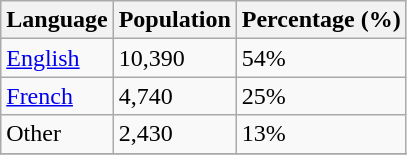<table class="wikitable">
<tr>
<th>Language</th>
<th>Population</th>
<th>Percentage (%)</th>
</tr>
<tr>
<td><a href='#'>English</a></td>
<td>10,390</td>
<td>54%</td>
</tr>
<tr>
<td><a href='#'>French</a></td>
<td>4,740</td>
<td>25%</td>
</tr>
<tr>
<td>Other</td>
<td>2,430</td>
<td>13%</td>
</tr>
<tr>
</tr>
</table>
